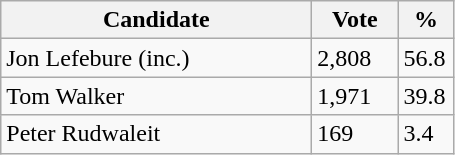<table class="wikitable">
<tr>
<th bgcolor="#DDDDFF" width="200px">Candidate</th>
<th bgcolor="#DDDDFF" width="50px">Vote</th>
<th bgcolor="#DDDDFF" width="30px">%</th>
</tr>
<tr>
<td>Jon Lefebure (inc.)</td>
<td>2,808</td>
<td>56.8</td>
</tr>
<tr>
<td>Tom Walker</td>
<td>1,971</td>
<td>39.8</td>
</tr>
<tr>
<td>Peter Rudwaleit</td>
<td>169</td>
<td>3.4</td>
</tr>
</table>
